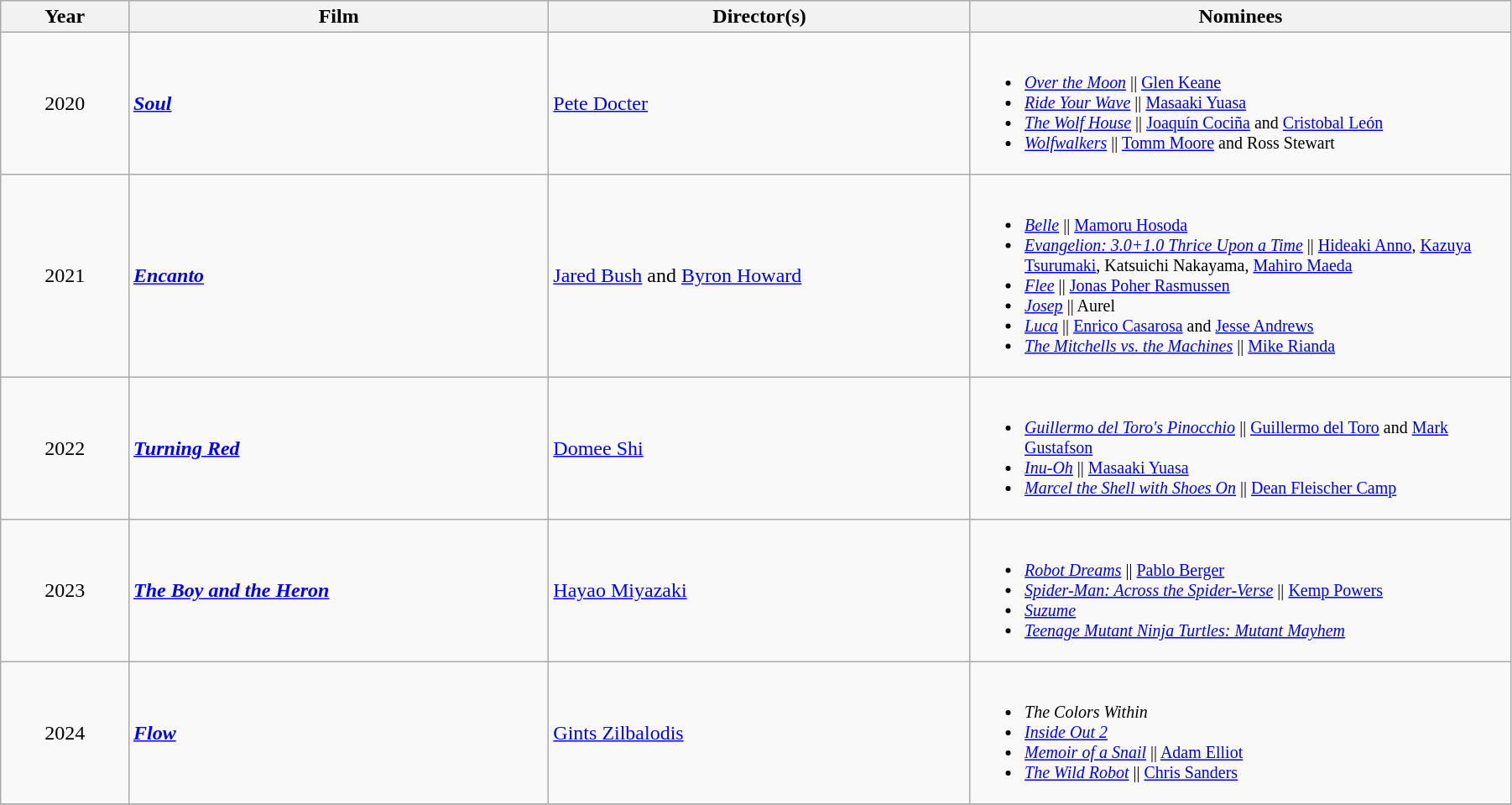<table class="wikitable" width="95%" cellpadding="5">
<tr>
<th width="100"><strong>Year</strong></th>
<th width="350"><strong>Film</strong></th>
<th width="350"><strong>Director(s)</strong></th>
<th width="450"><strong>Nominees</strong></th>
</tr>
<tr>
<td align="center">2020</td>
<td><strong><em><a href='#'>Soul</a></em></strong></td>
<td><a href='#'>Pete Docter</a></td>
<td style="font-size:smaller"><br><ul><li><em><a href='#'>Over the Moon</a></em> || <a href='#'>Glen Keane</a></li><li><em><a href='#'>Ride Your Wave</a></em> || <a href='#'>Masaaki Yuasa</a></li><li><em><a href='#'>The Wolf House</a></em> || <a href='#'>Joaquín Cociña</a> and <a href='#'>Cristobal León</a></li><li><em><a href='#'>Wolfwalkers</a></em> || <a href='#'>Tomm Moore</a> and Ross Stewart</li></ul></td>
</tr>
<tr>
<td align="center">2021</td>
<td><strong><em><a href='#'>Encanto</a></em></strong></td>
<td><a href='#'>Jared Bush</a> and <a href='#'>Byron Howard</a></td>
<td style="font-size:smaller"><br><ul><li><em><a href='#'>Belle</a></em> || <a href='#'>Mamoru Hosoda</a></li><li><em><a href='#'>Evangelion: 3.0+1.0 Thrice Upon a Time</a></em> || <a href='#'>Hideaki Anno</a>, <a href='#'>Kazuya Tsurumaki</a>, Katsuichi Nakayama, <a href='#'>Mahiro Maeda</a></li><li><em><a href='#'>Flee</a></em> || <a href='#'>Jonas Poher Rasmussen</a></li><li><em><a href='#'>Josep</a></em> || Aurel</li><li><em><a href='#'>Luca</a></em> || <a href='#'>Enrico Casarosa</a> and <a href='#'>Jesse Andrews</a></li><li><em><a href='#'>The Mitchells vs. the Machines</a></em> || <a href='#'>Mike Rianda</a></li></ul></td>
</tr>
<tr>
<td align="center">2022</td>
<td><strong><em><a href='#'>Turning Red</a></em></strong></td>
<td><a href='#'>Domee Shi</a></td>
<td style="font-size:smaller"><br><ul><li><em><a href='#'>Guillermo del Toro's Pinocchio</a></em> || <a href='#'>Guillermo del Toro</a> and <a href='#'>Mark Gustafson</a></li><li><em><a href='#'>Inu-Oh</a></em> || <a href='#'>Masaaki Yuasa</a></li><li><em><a href='#'>Marcel the Shell with Shoes On</a></em> || <a href='#'>Dean Fleischer Camp</a></li></ul></td>
</tr>
<tr>
<td align="center">2023</td>
<td><strong><em><a href='#'>The Boy and the Heron</a></em></strong></td>
<td><a href='#'>Hayao Miyazaki</a></td>
<td style="font-size:smaller"><br><ul><li><em><a href='#'>Robot Dreams</a></em> || <a href='#'>Pablo Berger</a></li><li><em><a href='#'>Spider-Man: Across the Spider-Verse</a></em> || <a href='#'>Kemp Powers</a></li><li><em><a href='#'>Suzume</a></em></li><li><em><a href='#'>Teenage Mutant Ninja Turtles: Mutant Mayhem</a></em></li></ul></td>
</tr>
<tr>
<td align="center">2024</td>
<td><strong><em><a href='#'>Flow</a></em></strong></td>
<td><a href='#'>Gints Zilbalodis</a></td>
<td style="font-size:smaller"><br><ul><li><em>The Colors Within </em></li><li><em><a href='#'>Inside Out 2</a></em></li><li><em><a href='#'>Memoir of a Snail</a></em> || <a href='#'>Adam Elliot</a></li><li><em><a href='#'>The Wild Robot</a></em> || <a href='#'>Chris Sanders</a></li></ul></td>
</tr>
<tr>
</tr>
</table>
